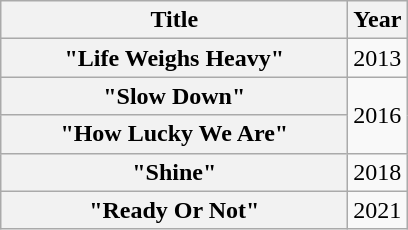<table class="wikitable plainrowheaders" style="text-align:center;">
<tr>
<th scope="col" style="width:14em;">Title</th>
<th scope="col" style="width:1em;">Year</th>
</tr>
<tr>
<th scope="row">"Life Weighs Heavy"</th>
<td>2013</td>
</tr>
<tr>
<th scope="row">"Slow Down"</th>
<td rowspan="2">2016</td>
</tr>
<tr>
<th scope="row">"How Lucky We Are"</th>
</tr>
<tr>
<th scope="row">"Shine"</th>
<td>2018</td>
</tr>
<tr>
<th scope="row">"Ready Or Not"</th>
<td>2021</td>
</tr>
</table>
